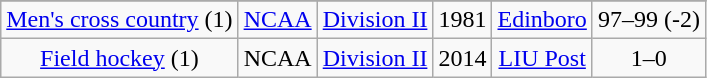<table class="wikitable">
<tr align="center">
</tr>
<tr align="center">
<td rowspan="1"><a href='#'>Men's cross country</a> (1)</td>
<td rowspan="1"><a href='#'>NCAA</a></td>
<td rowspan="1"><a href='#'>Division II</a></td>
<td>1981</td>
<td><a href='#'>Edinboro</a></td>
<td>97–99 (-2)</td>
</tr>
<tr align="center">
<td rowspan="1"><a href='#'>Field hockey</a> (1)</td>
<td rowspan="1">NCAA</td>
<td rowspan="1"><a href='#'>Division II</a></td>
<td>2014</td>
<td><a href='#'>LIU Post</a></td>
<td>1–0</td>
</tr>
</table>
